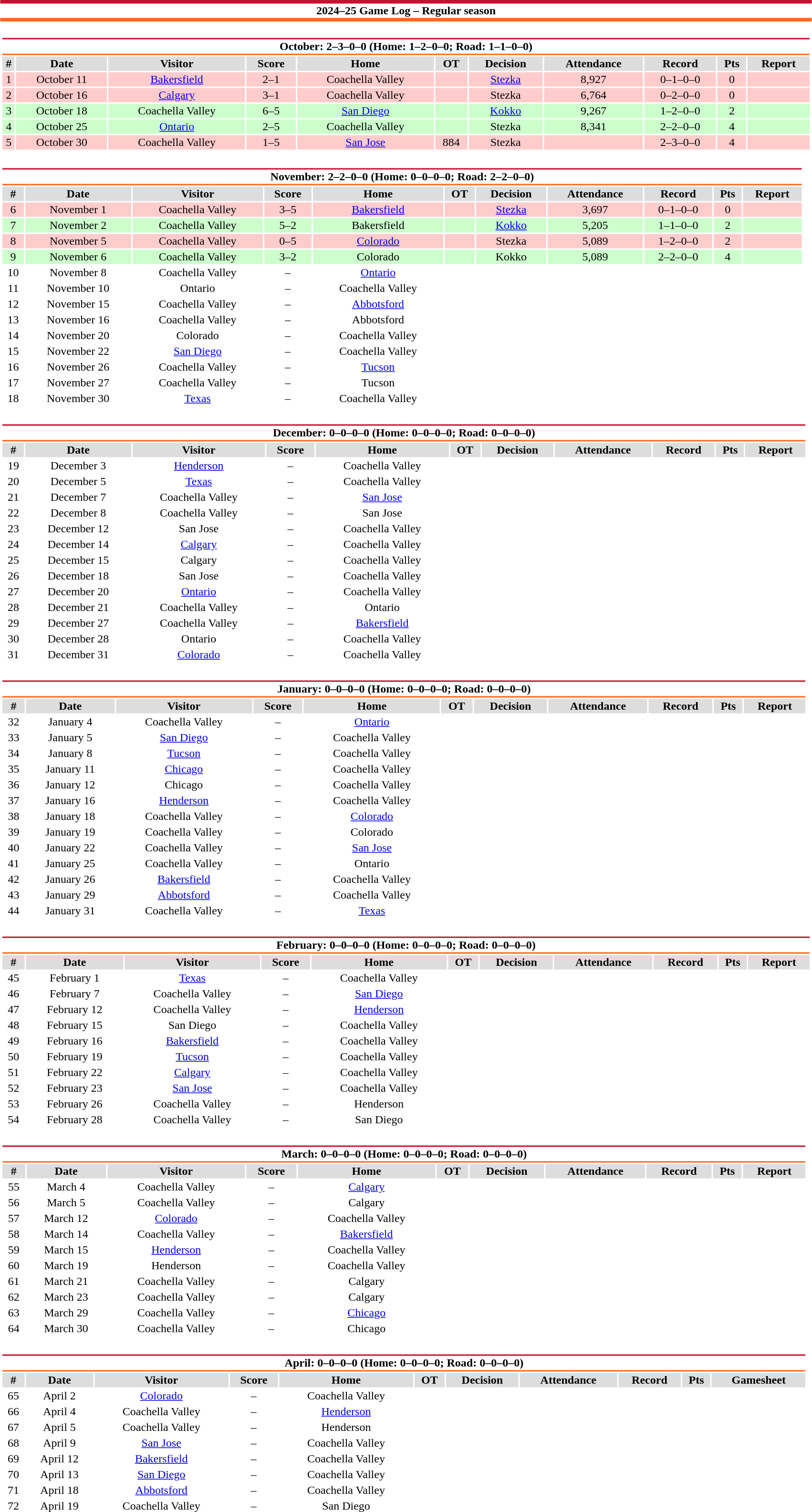<table class="toccolours"  style="width:90%; clear:both; margin:1.5em auto; text-align:center;">
<tr>
<th colspan="11" style="background:#fff; border-top:#C8102E 5px solid; border-bottom:#FF681D 5px solid;">2024–25 Game Log – Regular season</th>
</tr>
<tr>
<td colspan=11><br><table class="toccolours collapsible collapsed" style="width:100%;">
<tr>
<th colspan="11" style="background:#fff; border-top:#C8102E 2px solid; border-bottom:#FF681D 2px solid;">October: 2–3–0–0 (Home: 1–2–0–0; Road: 1–1–0–0)</th>
</tr>
<tr style="text-align:center; background:#ddd;">
<th>#</th>
<th>Date</th>
<th>Visitor</th>
<th>Score</th>
<th>Home</th>
<th>OT</th>
<th>Decision</th>
<th>Attendance</th>
<th>Record</th>
<th>Pts</th>
<th>Report</th>
</tr>
<tr style="text-align:center; background:#fcc;">
<td>1</td>
<td>October 11</td>
<td><a href='#'>Bakersfield</a></td>
<td>2–1</td>
<td>Coachella Valley</td>
<td></td>
<td><a href='#'>Stezka</a></td>
<td>8,927</td>
<td>0–1–0–0</td>
<td>0</td>
<td></td>
</tr>
<tr style="text-align:center; background:#fcc;">
<td>2</td>
<td>October 16</td>
<td><a href='#'>Calgary</a></td>
<td>3–1</td>
<td>Coachella Valley</td>
<td></td>
<td>Stezka</td>
<td>6,764</td>
<td>0–2–0–0</td>
<td>0</td>
<td></td>
</tr>
<tr style="text-align:center; background:#cfc;">
<td>3</td>
<td>October 18</td>
<td>Coachella Valley</td>
<td>6–5</td>
<td><a href='#'>San Diego</a></td>
<td></td>
<td><a href='#'>Kokko</a></td>
<td>9,267</td>
<td>1–2–0–0</td>
<td>2</td>
<td></td>
</tr>
<tr style="text-align:center; background:#cfc;">
<td>4</td>
<td>October 25</td>
<td><a href='#'>Ontario</a></td>
<td>2–5</td>
<td>Coachella Valley</td>
<td></td>
<td>Stezka</td>
<td>8,341</td>
<td>2–2–0–0</td>
<td>4</td>
<td></td>
</tr>
<tr style="text-align:center; background:#fcc;">
<td>5</td>
<td>October 30</td>
<td>Coachella Valley</td>
<td>1–5</td>
<td><a href='#'>San Jose</a></td>
<td>884</td>
<td>Stezka</td>
<td></td>
<td>2–3–0–0</td>
<td>4</td>
<td></td>
</tr>
</table>
</td>
</tr>
<tr>
<td colspan=11><br><table class="toccolours collapsible" style="width:100%;">
<tr>
<th colspan="11" style="background:#fff; border-top:#C8102E 2px solid; border-bottom:#FF681D 2px solid;">November: 2–2–0–0 (Home: 0–0–0–0; Road: 2–2–0–0)</th>
</tr>
<tr style="text-align:center; background:#ddd;">
<th>#</th>
<th>Date</th>
<th>Visitor</th>
<th>Score</th>
<th>Home</th>
<th>OT</th>
<th>Decision</th>
<th>Attendance</th>
<th>Record</th>
<th>Pts</th>
<th>Report</th>
</tr>
<tr style="text-align:center; background:#fcc;">
<td>6</td>
<td>November 1</td>
<td>Coachella Valley</td>
<td>3–5</td>
<td><a href='#'>Bakersfield</a></td>
<td></td>
<td><a href='#'>Stezka</a></td>
<td>3,697</td>
<td>0–1–0–0</td>
<td>0</td>
<td></td>
</tr>
<tr style="text-align:center; background:#cfc;">
<td>7</td>
<td>November 2</td>
<td>Coachella Valley</td>
<td>5–2</td>
<td>Bakersfield</td>
<td></td>
<td><a href='#'>Kokko</a></td>
<td>5,205</td>
<td>1–1–0–0</td>
<td>2</td>
<td></td>
</tr>
<tr style="text-align:center; background:#fcc;">
<td>8</td>
<td>November 5</td>
<td>Coachella Valley</td>
<td>0–5</td>
<td><a href='#'>Colorado</a></td>
<td></td>
<td>Stezka</td>
<td>5,089</td>
<td>1–2–0–0</td>
<td>2</td>
<td></td>
</tr>
<tr style="text-align:center; background:#cfc;">
<td>9</td>
<td>November 6</td>
<td>Coachella Valley</td>
<td>3–2</td>
<td>Colorado</td>
<td></td>
<td>Kokko</td>
<td>5,089</td>
<td>2–2–0–0</td>
<td>4</td>
<td></td>
</tr>
<tr style="text-align:center; background:#;">
<td>10</td>
<td>November 8</td>
<td>Coachella Valley</td>
<td>–</td>
<td><a href='#'>Ontario</a></td>
<td></td>
<td></td>
<td></td>
<td></td>
<td></td>
<td></td>
</tr>
<tr style="text-align:center; background:#;">
<td>11</td>
<td>November 10</td>
<td>Ontario</td>
<td>–</td>
<td>Coachella Valley</td>
<td></td>
<td></td>
<td></td>
<td></td>
<td></td>
<td></td>
</tr>
<tr style="text-align:center; background:#;">
<td>12</td>
<td>November 15</td>
<td>Coachella Valley</td>
<td>–</td>
<td><a href='#'>Abbotsford</a></td>
<td></td>
<td></td>
<td></td>
<td></td>
<td></td>
<td></td>
<td></td>
</tr>
<tr style="text-align:center; background:#;">
<td>13</td>
<td>November 16</td>
<td>Coachella Valley</td>
<td>–</td>
<td>Abbotsford</td>
<td></td>
<td></td>
<td></td>
<td></td>
<td></td>
<td></td>
<td></td>
</tr>
<tr style="text-align:center; background:#;">
<td>14</td>
<td>November 20</td>
<td>Colorado</td>
<td>–</td>
<td>Coachella Valley</td>
<td></td>
<td></td>
<td></td>
<td></td>
<td></td>
<td></td>
<td></td>
</tr>
<tr style="text-align:center; background:#;">
<td>15</td>
<td>November 22</td>
<td><a href='#'>San Diego</a></td>
<td>–</td>
<td>Coachella Valley</td>
<td></td>
<td></td>
<td></td>
<td></td>
<td></td>
<td></td>
<td></td>
</tr>
<tr style="text-align:center; background:#;">
<td>16</td>
<td>November 26</td>
<td>Coachella Valley</td>
<td>–</td>
<td><a href='#'>Tucson</a></td>
<td></td>
<td></td>
<td></td>
<td></td>
<td></td>
<td></td>
<td></td>
<td></td>
</tr>
<tr style="text-align:center; background:#;">
<td>17</td>
<td>November 27</td>
<td>Coachella Valley</td>
<td>–</td>
<td>Tucson</td>
<td></td>
<td></td>
<td></td>
<td></td>
<td></td>
<td></td>
<td></td>
</tr>
<tr style="text-align:center; background:#;">
<td>18</td>
<td>November 30</td>
<td><a href='#'>Texas</a></td>
<td>–</td>
<td>Coachella Valley</td>
<td></td>
<td></td>
<td></td>
<td></td>
<td></td>
<td></td>
<td></td>
</tr>
</table>
</td>
</tr>
<tr>
<td colspan=11><br><table class="toccolours collapsible collapsed" style="width:100%;">
<tr>
<th colspan="11" style="background:#fff; border-top:#C8102E 2px solid; border-bottom:#FF681D 2px solid;">December: 0–0–0–0 (Home: 0–0–0–0; Road: 0–0–0–0)</th>
</tr>
<tr style="text-align:center; background:#ddd;">
<th>#</th>
<th>Date</th>
<th>Visitor</th>
<th>Score</th>
<th>Home</th>
<th>OT</th>
<th>Decision</th>
<th>Attendance</th>
<th>Record</th>
<th>Pts</th>
<th>Report</th>
</tr>
<tr style="text-align:center; background:#;">
<td>19</td>
<td>December 3</td>
<td><a href='#'>Henderson</a></td>
<td>–</td>
<td>Coachella Valley</td>
<td></td>
<td></td>
<td></td>
<td></td>
<td></td>
<td></td>
<td></td>
</tr>
<tr style="text-align:center; background:#;">
<td>20</td>
<td>December 5</td>
<td><a href='#'>Texas</a></td>
<td>–</td>
<td>Coachella Valley</td>
<td></td>
<td></td>
<td></td>
<td></td>
<td></td>
<td></td>
<td></td>
</tr>
<tr style="text-align:center; background:#;">
<td>21</td>
<td>December 7</td>
<td>Coachella Valley</td>
<td>–</td>
<td><a href='#'>San Jose</a></td>
<td></td>
<td></td>
<td></td>
<td></td>
<td></td>
<td></td>
<td></td>
</tr>
<tr style="text-align:center; background:#;">
<td>22</td>
<td>December 8</td>
<td>Coachella Valley</td>
<td>–</td>
<td>San Jose</td>
<td></td>
<td></td>
<td></td>
<td></td>
<td></td>
<td></td>
<td></td>
</tr>
<tr style="text-align:center; background:#;">
<td>23</td>
<td>December 12</td>
<td>San Jose</td>
<td>–</td>
<td>Coachella Valley</td>
<td></td>
<td></td>
<td></td>
<td></td>
<td></td>
<td></td>
<td></td>
</tr>
<tr style="text-align:center; background:#;">
<td>24</td>
<td>December 14</td>
<td><a href='#'>Calgary</a></td>
<td>–</td>
<td>Coachella Valley</td>
<td></td>
<td></td>
<td></td>
<td></td>
<td></td>
<td></td>
<td></td>
</tr>
<tr style="text-align:center; background:#;">
<td>25</td>
<td>December 15</td>
<td>Calgary</td>
<td>–</td>
<td>Coachella Valley</td>
<td></td>
<td></td>
<td></td>
<td></td>
<td></td>
<td></td>
<td></td>
</tr>
<tr style="text-align:center; background:#;">
<td>26</td>
<td>December 18</td>
<td>San Jose</td>
<td>–</td>
<td>Coachella Valley</td>
<td></td>
<td></td>
<td></td>
<td></td>
<td></td>
<td></td>
<td></td>
</tr>
<tr style="text-align:center; background:#;">
<td>27</td>
<td>December 20</td>
<td><a href='#'>Ontario</a></td>
<td>–</td>
<td>Coachella Valley</td>
<td></td>
<td></td>
<td></td>
<td></td>
<td></td>
<td></td>
<td></td>
</tr>
<tr style="text-align:center; background:#;">
<td>28</td>
<td>December 21</td>
<td>Coachella Valley</td>
<td>–</td>
<td>Ontario</td>
<td></td>
<td></td>
<td></td>
<td></td>
<td></td>
<td></td>
<td></td>
</tr>
<tr style="text-align:center; background:#;">
<td>29</td>
<td>December 27</td>
<td>Coachella Valley</td>
<td>–</td>
<td><a href='#'>Bakersfield</a></td>
<td></td>
<td></td>
<td></td>
<td></td>
<td></td>
<td></td>
<td></td>
</tr>
<tr style="text-align:center; background:#;">
<td>30</td>
<td>December 28</td>
<td>Ontario</td>
<td>–</td>
<td>Coachella Valley</td>
<td></td>
<td></td>
<td></td>
<td></td>
<td></td>
<td></td>
<td></td>
</tr>
<tr style="text-align:center; background:#;">
<td>31</td>
<td>December 31</td>
<td><a href='#'>Colorado</a></td>
<td>–</td>
<td>Coachella Valley</td>
<td></td>
<td></td>
<td></td>
<td></td>
<td></td>
<td></td>
<td></td>
</tr>
</table>
</td>
</tr>
<tr>
<td colspan=11><br><table class="toccolours collapsible collapsed" style="width:100%;">
<tr>
<th colspan="11" style="background:#fff; border-top:#C8102E 2px solid; border-bottom:#FF681D 2px solid;">January: 0–0–0–0 (Home: 0–0–0–0; Road: 0–0–0–0)</th>
</tr>
<tr style="text-align:center; background:#ddd;">
<th>#</th>
<th>Date</th>
<th>Visitor</th>
<th>Score</th>
<th>Home</th>
<th>OT</th>
<th>Decision</th>
<th>Attendance</th>
<th>Record</th>
<th>Pts</th>
<th>Report</th>
</tr>
<tr style="text-align:center; background:#;">
<td>32</td>
<td>January 4</td>
<td>Coachella Valley</td>
<td>–</td>
<td><a href='#'>Ontario</a></td>
<td></td>
<td></td>
<td></td>
<td></td>
<td></td>
<td></td>
<td></td>
</tr>
<tr style="text-align:center; background:#;">
<td>33</td>
<td>January 5</td>
<td><a href='#'>San Diego</a></td>
<td>–</td>
<td>Coachella Valley</td>
<td></td>
<td></td>
<td></td>
<td></td>
<td></td>
<td></td>
<td></td>
</tr>
<tr style="text-align:center; background:#;">
<td>34</td>
<td>January 8</td>
<td><a href='#'>Tucson</a></td>
<td>–</td>
<td>Coachella Valley</td>
<td></td>
<td></td>
<td></td>
<td></td>
<td></td>
<td></td>
<td></td>
</tr>
<tr style="text-align:center; background:#;">
<td>35</td>
<td>January 11</td>
<td><a href='#'>Chicago</a></td>
<td>–</td>
<td>Coachella Valley</td>
<td></td>
<td></td>
<td></td>
<td></td>
<td></td>
<td></td>
<td></td>
</tr>
<tr style="text-align:center; background:#;">
<td>36</td>
<td>January 12</td>
<td>Chicago</td>
<td>–</td>
<td>Coachella Valley</td>
<td></td>
<td></td>
<td></td>
<td></td>
<td></td>
<td></td>
<td></td>
</tr>
<tr style="text-align:center; background:#;">
<td>37</td>
<td>January 16</td>
<td><a href='#'>Henderson</a></td>
<td>–</td>
<td>Coachella Valley</td>
<td></td>
<td></td>
<td></td>
<td></td>
<td></td>
<td></td>
<td></td>
</tr>
<tr style="text-align:center; background:#;">
<td>38</td>
<td>January 18</td>
<td>Coachella Valley</td>
<td>–</td>
<td><a href='#'>Colorado</a></td>
<td></td>
<td></td>
<td></td>
<td></td>
<td></td>
<td></td>
<td></td>
</tr>
<tr style="text-align:center; background:#;">
<td>39</td>
<td>January 19</td>
<td>Coachella Valley</td>
<td>–</td>
<td>Colorado</td>
<td></td>
<td></td>
<td></td>
<td></td>
<td></td>
<td></td>
<td></td>
</tr>
<tr style="text-align:center; background:#;">
<td>40</td>
<td>January 22</td>
<td>Coachella Valley</td>
<td>–</td>
<td><a href='#'>San Jose</a></td>
<td></td>
<td></td>
<td></td>
<td></td>
<td></td>
<td></td>
<td></td>
</tr>
<tr style="text-align:center; background:#;">
<td>41</td>
<td>January 25</td>
<td>Coachella Valley</td>
<td>–</td>
<td>Ontario</td>
<td></td>
<td></td>
<td></td>
<td></td>
<td></td>
<td></td>
<td></td>
</tr>
<tr style="text-align:center; background:#;">
<td>42</td>
<td>January 26</td>
<td><a href='#'>Bakersfield</a></td>
<td>–</td>
<td>Coachella Valley</td>
<td></td>
<td></td>
<td></td>
<td></td>
<td></td>
<td></td>
<td></td>
</tr>
<tr style="text-align:center; background:#;">
<td>43</td>
<td>January 29</td>
<td><a href='#'>Abbotsford</a></td>
<td>–</td>
<td>Coachella Valley</td>
<td></td>
<td></td>
<td></td>
<td></td>
<td></td>
<td></td>
<td></td>
</tr>
<tr style="text-align:center; background:#;">
<td>44</td>
<td>January 31</td>
<td>Coachella Valley</td>
<td>–</td>
<td><a href='#'>Texas</a></td>
<td></td>
<td></td>
<td></td>
<td></td>
<td></td>
<td></td>
<td></td>
</tr>
</table>
</td>
</tr>
<tr>
<td colspan=11><br><table class="toccolours collapsible collapsed" style="width:100%;">
<tr>
<th colspan="11" style="background:#fff; border-top:#C8102E 2px solid; border-bottom:#FF681D 2px solid;">February: 0–0–0–0 (Home: 0–0–0–0; Road: 0–0–0–0)</th>
</tr>
<tr style="text-align:center; background:#ddd;">
<th>#</th>
<th>Date</th>
<th>Visitor</th>
<th>Score</th>
<th>Home</th>
<th>OT</th>
<th>Decision</th>
<th>Attendance</th>
<th>Record</th>
<th>Pts</th>
<th>Report</th>
</tr>
<tr style="text-align:center; background:#;">
<td>45</td>
<td>February 1</td>
<td><a href='#'>Texas</a></td>
<td>–</td>
<td>Coachella Valley</td>
<td></td>
<td></td>
<td></td>
<td></td>
<td></td>
<td></td>
</tr>
<tr style="text-align:center; background:#;">
<td>46</td>
<td>February 7</td>
<td>Coachella Valley</td>
<td>–</td>
<td><a href='#'>San Diego</a></td>
<td></td>
<td></td>
<td></td>
<td></td>
<td></td>
<td></td>
</tr>
<tr style="text-align:center; background:#;">
<td>47</td>
<td>February 12</td>
<td>Coachella Valley</td>
<td>–</td>
<td><a href='#'>Henderson</a></td>
<td></td>
<td></td>
<td></td>
<td></td>
<td></td>
<td></td>
</tr>
<tr style="text-align:center; background:#;">
<td>48</td>
<td>February 15</td>
<td>San Diego</td>
<td>–</td>
<td>Coachella Valley</td>
<td></td>
<td></td>
<td></td>
<td></td>
<td></td>
<td></td>
</tr>
<tr style="text-align:center; background:#;">
<td>49</td>
<td>February 16</td>
<td><a href='#'>Bakersfield</a></td>
<td>–</td>
<td>Coachella Valley</td>
<td></td>
<td></td>
<td></td>
<td></td>
<td></td>
<td></td>
</tr>
<tr style="text-align:center; background:#;">
<td>50</td>
<td>February 19</td>
<td><a href='#'>Tucson</a></td>
<td>–</td>
<td>Coachella Valley</td>
<td></td>
<td></td>
<td></td>
<td></td>
<td></td>
<td></td>
</tr>
<tr style="text-align:center; background:#;">
<td>51</td>
<td>February 22</td>
<td><a href='#'>Calgary</a></td>
<td>–</td>
<td>Coachella Valley</td>
<td></td>
<td></td>
<td></td>
<td></td>
<td></td>
<td></td>
</tr>
<tr style="text-align:center; background:#;">
<td>52</td>
<td>February 23</td>
<td><a href='#'>San Jose</a></td>
<td>–</td>
<td>Coachella Valley</td>
<td></td>
<td></td>
<td></td>
<td></td>
<td></td>
<td></td>
</tr>
<tr style="text-align:center; background:#;">
<td>53</td>
<td>February 26</td>
<td>Coachella Valley</td>
<td>–</td>
<td>Henderson</td>
<td></td>
<td></td>
<td></td>
<td></td>
<td></td>
<td></td>
</tr>
<tr style="text-align:center; background:#;">
<td>54</td>
<td>February 28</td>
<td>Coachella Valley</td>
<td>–</td>
<td>San Diego</td>
<td></td>
<td></td>
<td></td>
<td></td>
<td></td>
<td></td>
</tr>
</table>
</td>
</tr>
<tr>
<td colspan=11><br><table class="toccolours collapsible collapsed" style="width:100%;">
<tr>
<th colspan="11" style="background:#fff; border-top:#C8102E 2px solid; border-bottom:#FF681D 2px solid;">March: 0–0–0–0 (Home: 0–0–0–0; Road: 0–0–0–0)</th>
</tr>
<tr style="text-align:center; background:#ddd;">
<th>#</th>
<th>Date</th>
<th>Visitor</th>
<th>Score</th>
<th>Home</th>
<th>OT</th>
<th>Decision</th>
<th>Attendance</th>
<th>Record</th>
<th>Pts</th>
<th>Report</th>
</tr>
<tr style="text-align:center; background:#;">
<td>55</td>
<td>March 4</td>
<td>Coachella Valley</td>
<td>–</td>
<td><a href='#'>Calgary</a></td>
<td></td>
<td></td>
<td></td>
<td></td>
<td></td>
<td></td>
</tr>
<tr style="text-align:center; background:#;">
<td>56</td>
<td>March 5</td>
<td>Coachella Valley</td>
<td>–</td>
<td>Calgary</td>
<td></td>
<td></td>
<td></td>
<td></td>
<td></td>
<td></td>
<td></td>
</tr>
<tr style="text-align:center; background:#;">
<td>57</td>
<td>March 12</td>
<td><a href='#'>Colorado</a></td>
<td>–</td>
<td>Coachella Valley</td>
<td></td>
<td></td>
<td></td>
<td></td>
<td></td>
<td></td>
<td></td>
</tr>
<tr style="text-align:center; background:#;">
<td>58</td>
<td>March 14</td>
<td>Coachella Valley</td>
<td>–</td>
<td><a href='#'>Bakersfield</a></td>
<td></td>
<td></td>
<td></td>
<td></td>
<td></td>
<td></td>
</tr>
<tr style="text-align:center; background:#;">
<td>59</td>
<td>March 15</td>
<td><a href='#'>Henderson</a></td>
<td>–</td>
<td>Coachella Valley</td>
<td></td>
<td></td>
<td></td>
<td></td>
<td></td>
<td></td>
<td></td>
</tr>
<tr style="text-align:center; background:#;">
<td>60</td>
<td>March 19</td>
<td>Henderson</td>
<td>–</td>
<td>Coachella Valley</td>
<td></td>
<td></td>
<td></td>
<td></td>
<td></td>
<td></td>
<td></td>
</tr>
<tr style="text-align:center; background:#;">
<td>61</td>
<td>March 21</td>
<td>Coachella Valley</td>
<td>–</td>
<td>Calgary</td>
<td></td>
<td></td>
<td></td>
<td></td>
<td></td>
<td></td>
<td></td>
</tr>
<tr style="text-align:center; background:#;">
<td>62</td>
<td>March 23</td>
<td>Coachella Valley</td>
<td>–</td>
<td>Calgary</td>
<td></td>
<td></td>
<td></td>
<td></td>
<td></td>
<td></td>
<td></td>
</tr>
<tr style="text-align:center; background:#;">
<td>63</td>
<td>March 29</td>
<td>Coachella Valley</td>
<td>–</td>
<td><a href='#'>Chicago</a></td>
<td></td>
<td></td>
<td></td>
<td></td>
<td></td>
<td></td>
<td></td>
</tr>
<tr style="text-align:center; background:#;">
<td>64</td>
<td>March 30</td>
<td>Coachella Valley</td>
<td>–</td>
<td>Chicago</td>
<td></td>
<td></td>
<td></td>
<td></td>
<td></td>
<td></td>
<td></td>
</tr>
</table>
</td>
</tr>
<tr>
<td colspan=11><br><table class="toccolours collapsible collapsed" style="width:100%;">
<tr>
<th colspan="11" style="background:#fff; border-top:#C8102E 2px solid; border-bottom:#FF681D 2px solid;">April: 0–0–0–0 (Home: 0–0–0–0; Road: 0–0–0–0)</th>
</tr>
<tr style="text-align:center; background:#ddd;">
<th>#</th>
<th>Date</th>
<th>Visitor</th>
<th>Score</th>
<th>Home</th>
<th>OT</th>
<th>Decision</th>
<th>Attendance</th>
<th>Record</th>
<th>Pts</th>
<th>Gamesheet</th>
</tr>
<tr style="text-align:center; background:#;">
<td>65</td>
<td>April 2</td>
<td><a href='#'>Colorado</a></td>
<td>–</td>
<td>Coachella Valley</td>
<td></td>
<td></td>
<td></td>
<td></td>
<td></td>
<td></td>
<td></td>
</tr>
<tr style="text-align:center; background:#;">
<td>66</td>
<td>April 4</td>
<td>Coachella Valley</td>
<td>–</td>
<td><a href='#'>Henderson</a></td>
<td></td>
<td></td>
<td></td>
<td></td>
<td></td>
<td></td>
<td></td>
</tr>
<tr style="text-align:center; background:#;">
<td>67</td>
<td>April 5</td>
<td>Coachella Valley</td>
<td>–</td>
<td>Henderson</td>
<td></td>
<td></td>
<td></td>
<td></td>
<td></td>
<td></td>
<td></td>
</tr>
<tr style="text-align:center; background:#;">
<td>68</td>
<td>April 9</td>
<td><a href='#'>San Jose</a></td>
<td>–</td>
<td>Coachella Valley</td>
<td></td>
<td></td>
<td></td>
<td></td>
<td></td>
<td></td>
<td></td>
</tr>
<tr style="text-align:center; background:#;">
<td>69</td>
<td>April 12</td>
<td><a href='#'>Bakersfield</a></td>
<td>–</td>
<td>Coachella Valley</td>
<td></td>
<td></td>
<td></td>
<td></td>
<td></td>
<td></td>
<td></td>
</tr>
<tr style="text-align:center; background:#;">
<td>70</td>
<td>April 13</td>
<td><a href='#'>San Diego</a></td>
<td>–</td>
<td>Coachella Valley</td>
<td></td>
<td></td>
<td></td>
<td></td>
<td></td>
<td></td>
<td></td>
</tr>
<tr style="text-align:center; background:#;">
<td>71</td>
<td>April 18</td>
<td><a href='#'>Abbotsford</a></td>
<td>–</td>
<td>Coachella Valley</td>
<td></td>
<td></td>
<td></td>
<td></td>
<td></td>
<td></td>
<td></td>
</tr>
<tr style="text-align:center; background:#;">
<td>72</td>
<td>April 19</td>
<td>Coachella Valley</td>
<td>–</td>
<td>San Diego</td>
<td></td>
<td></td>
<td></td>
<td></td>
<td></td>
<td></td>
<td></td>
</tr>
</table>
</td>
</tr>
</table>
